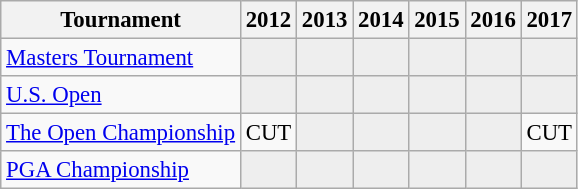<table class="wikitable" style="font-size:95%;text-align:center;">
<tr>
<th>Tournament</th>
<th>2012</th>
<th>2013</th>
<th>2014</th>
<th>2015</th>
<th>2016</th>
<th>2017</th>
</tr>
<tr>
<td align=left><a href='#'>Masters Tournament</a></td>
<td style="background:#eeeeee;"></td>
<td style="background:#eeeeee;"></td>
<td style="background:#eeeeee;"></td>
<td style="background:#eeeeee;"></td>
<td style="background:#eeeeee;"></td>
<td style="background:#eeeeee;"></td>
</tr>
<tr>
<td align=left><a href='#'>U.S. Open</a></td>
<td style="background:#eeeeee;"></td>
<td style="background:#eeeeee;"></td>
<td style="background:#eeeeee;"></td>
<td style="background:#eeeeee;"></td>
<td style="background:#eeeeee;"></td>
<td style="background:#eeeeee;"></td>
</tr>
<tr>
<td align=left><a href='#'>The Open Championship</a></td>
<td>CUT</td>
<td style="background:#eeeeee;"></td>
<td style="background:#eeeeee;"></td>
<td style="background:#eeeeee;"></td>
<td style="background:#eeeeee;"></td>
<td>CUT</td>
</tr>
<tr>
<td align=left><a href='#'>PGA Championship</a></td>
<td style="background:#eeeeee;"></td>
<td style="background:#eeeeee;"></td>
<td style="background:#eeeeee;"></td>
<td style="background:#eeeeee;"></td>
<td style="background:#eeeeee;"></td>
<td style="background:#eeeeee;"></td>
</tr>
</table>
